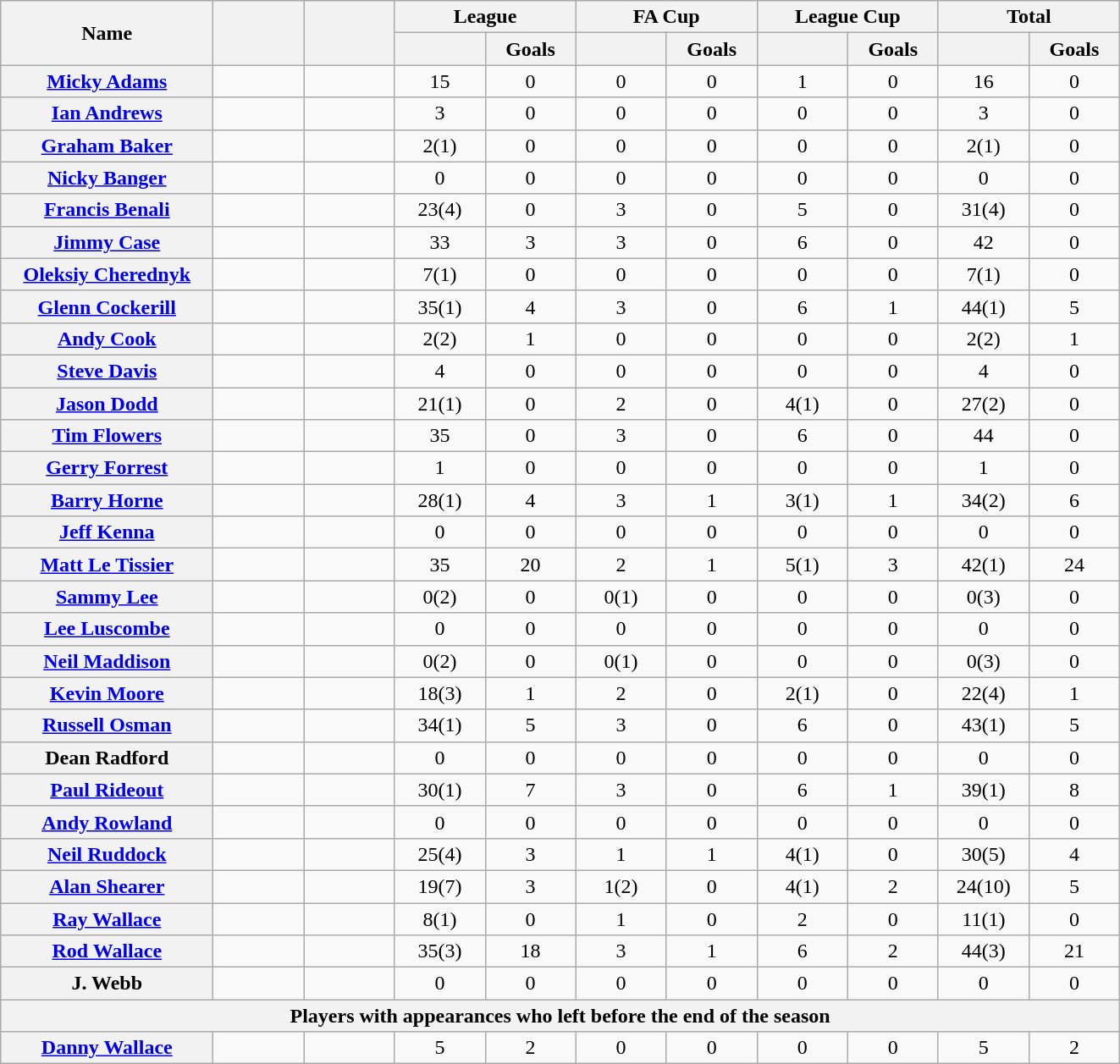<table class="wikitable plainrowheaders" style="text-align:center;">
<tr>
<th scope="col" rowspan="2" style="width:10em;">Name</th>
<th scope="col" rowspan="2" style="width:4em;"></th>
<th scope="col" rowspan="2" style="width:4em;"></th>
<th scope="col" colspan="2">League</th>
<th scope="col" colspan="2">FA Cup</th>
<th scope="col" colspan="2">League Cup</th>
<th scope="col" colspan="2">Total</th>
</tr>
<tr>
<th scope="col" style="width:4em;"></th>
<th scope="col" style="width:4em;">Goals</th>
<th scope="col" style="width:4em;"></th>
<th scope="col" style="width:4em;">Goals</th>
<th scope="col" style="width:4em;"></th>
<th scope="col" style="width:4em;">Goals</th>
<th scope="col" style="width:4em;"></th>
<th scope="col" style="width:4em;">Goals</th>
</tr>
<tr>
<th scope="row"><a href='#'>Micky Adams</a></th>
<td></td>
<td></td>
<td>15</td>
<td>0</td>
<td>0</td>
<td>0</td>
<td>1</td>
<td>0</td>
<td>16</td>
<td>0</td>
</tr>
<tr>
<th scope="row"><a href='#'>Ian Andrews</a></th>
<td></td>
<td></td>
<td>3</td>
<td>0</td>
<td>0</td>
<td>0</td>
<td>0</td>
<td>0</td>
<td>3</td>
<td>0</td>
</tr>
<tr>
<th scope="row"><a href='#'>Graham Baker</a></th>
<td></td>
<td></td>
<td>2(1)</td>
<td>0</td>
<td>0</td>
<td>0</td>
<td>0</td>
<td>0</td>
<td>2(1)</td>
<td>0</td>
</tr>
<tr>
<th scope="row"><a href='#'>Nicky Banger</a></th>
<td></td>
<td></td>
<td>0</td>
<td>0</td>
<td>0</td>
<td>0</td>
<td>0</td>
<td>0</td>
<td>0</td>
<td>0</td>
</tr>
<tr>
<th scope="row"><a href='#'>Francis Benali</a></th>
<td></td>
<td></td>
<td>23(4)</td>
<td>0</td>
<td>3</td>
<td>0</td>
<td>5</td>
<td>0</td>
<td>31(4)</td>
<td>0</td>
</tr>
<tr>
<th scope="row"><a href='#'>Jimmy Case</a></th>
<td></td>
<td></td>
<td>33</td>
<td>3</td>
<td>3</td>
<td>0</td>
<td>6</td>
<td>0</td>
<td>42</td>
<td>0</td>
</tr>
<tr>
<th scope="row"><a href='#'>Oleksiy Cherednyk</a></th>
<td></td>
<td></td>
<td>7(1)</td>
<td>0</td>
<td>0</td>
<td>0</td>
<td>0</td>
<td>0</td>
<td>7(1)</td>
<td>0</td>
</tr>
<tr>
<th scope="row"><a href='#'>Glenn Cockerill</a></th>
<td></td>
<td></td>
<td>35(1)</td>
<td>4</td>
<td>3</td>
<td>0</td>
<td>6</td>
<td>1</td>
<td>44(1)</td>
<td>5</td>
</tr>
<tr>
<th scope="row"><a href='#'>Andy Cook</a></th>
<td></td>
<td></td>
<td>2(2)</td>
<td>1</td>
<td>0</td>
<td>0</td>
<td>0</td>
<td>0</td>
<td>2(2)</td>
<td>1</td>
</tr>
<tr>
<th scope="row"><a href='#'>Steve Davis</a></th>
<td></td>
<td></td>
<td>4</td>
<td>0</td>
<td>0</td>
<td>0</td>
<td>0</td>
<td>0</td>
<td>4</td>
<td>0</td>
</tr>
<tr>
<th scope="row"><a href='#'>Jason Dodd</a></th>
<td></td>
<td></td>
<td>21(1)</td>
<td>0</td>
<td>2</td>
<td>0</td>
<td>4(1)</td>
<td>0</td>
<td>27(2)</td>
<td>0</td>
</tr>
<tr>
<th scope="row"><a href='#'>Tim Flowers</a></th>
<td></td>
<td></td>
<td>35</td>
<td>0</td>
<td>3</td>
<td>0</td>
<td>6</td>
<td>0</td>
<td>44</td>
<td>0</td>
</tr>
<tr>
<th scope="row"><a href='#'>Gerry Forrest</a></th>
<td></td>
<td></td>
<td>1</td>
<td>0</td>
<td>0</td>
<td>0</td>
<td>0</td>
<td>0</td>
<td>1</td>
<td>0</td>
</tr>
<tr>
<th scope="row"><a href='#'>Barry Horne</a></th>
<td></td>
<td></td>
<td>28(1)</td>
<td>4</td>
<td>3</td>
<td>1</td>
<td>3(1)</td>
<td>1</td>
<td>34(2)</td>
<td>6</td>
</tr>
<tr>
<th scope="row"><a href='#'>Jeff Kenna</a></th>
<td></td>
<td></td>
<td>0</td>
<td>0</td>
<td>0</td>
<td>0</td>
<td>0</td>
<td>0</td>
<td>0</td>
<td>0</td>
</tr>
<tr>
<th scope="row"><a href='#'>Matt Le Tissier</a></th>
<td></td>
<td></td>
<td>35</td>
<td>20</td>
<td>2</td>
<td>1</td>
<td>5(1)</td>
<td>3</td>
<td>42(1)</td>
<td>24</td>
</tr>
<tr>
<th scope="row"><a href='#'>Sammy Lee</a></th>
<td></td>
<td></td>
<td>0(2)</td>
<td>0</td>
<td>0(1)</td>
<td>0</td>
<td>0</td>
<td>0</td>
<td>0(3)</td>
<td>0</td>
</tr>
<tr>
<th scope="row"><a href='#'>Lee Luscombe</a></th>
<td></td>
<td></td>
<td>0</td>
<td>0</td>
<td>0</td>
<td>0</td>
<td>0</td>
<td>0</td>
<td>0</td>
<td>0</td>
</tr>
<tr>
<th scope="row"><a href='#'>Neil Maddison</a></th>
<td></td>
<td></td>
<td>0(2)</td>
<td>0</td>
<td>0(1)</td>
<td>0</td>
<td>0</td>
<td>0</td>
<td>0(3)</td>
<td>0</td>
</tr>
<tr>
<th scope="row"><a href='#'>Kevin Moore</a></th>
<td></td>
<td></td>
<td>18(3)</td>
<td>1</td>
<td>2</td>
<td>0</td>
<td>2(1)</td>
<td>0</td>
<td>22(4)</td>
<td>1</td>
</tr>
<tr>
<th scope="row"><a href='#'>Russell Osman</a></th>
<td></td>
<td></td>
<td>34(1)</td>
<td>5</td>
<td>3</td>
<td>0</td>
<td>6</td>
<td>0</td>
<td>43(1)</td>
<td>5</td>
</tr>
<tr>
<th scope="row">Dean Radford</th>
<td></td>
<td></td>
<td>0</td>
<td>0</td>
<td>0</td>
<td>0</td>
<td>0</td>
<td>0</td>
<td>0</td>
<td>0</td>
</tr>
<tr>
<th scope="row"><a href='#'>Paul Rideout</a></th>
<td></td>
<td></td>
<td>30(1)</td>
<td>7</td>
<td>3</td>
<td>0</td>
<td>6</td>
<td>1</td>
<td>39(1)</td>
<td>8</td>
</tr>
<tr>
<th scope="row"><a href='#'>Andy Rowland</a></th>
<td></td>
<td></td>
<td>0</td>
<td>0</td>
<td>0</td>
<td>0</td>
<td>0</td>
<td>0</td>
<td>0</td>
<td>0</td>
</tr>
<tr>
<th scope="row"><a href='#'>Neil Ruddock</a></th>
<td></td>
<td></td>
<td>25(4)</td>
<td>3</td>
<td>1</td>
<td>1</td>
<td>4(1)</td>
<td>0</td>
<td>30(5)</td>
<td>4</td>
</tr>
<tr>
<th scope="row"><a href='#'>Alan Shearer</a></th>
<td></td>
<td></td>
<td>19(7)</td>
<td>3</td>
<td>1(2)</td>
<td>0</td>
<td>4(1)</td>
<td>2</td>
<td>24(10)</td>
<td>5</td>
</tr>
<tr>
<th scope="row"><a href='#'>Ray Wallace</a></th>
<td></td>
<td></td>
<td>8(1)</td>
<td>0</td>
<td>1</td>
<td>0</td>
<td>2</td>
<td>0</td>
<td>11(1)</td>
<td>0</td>
</tr>
<tr>
<th scope="row"><a href='#'>Rod Wallace</a></th>
<td></td>
<td></td>
<td>35(3)</td>
<td>18</td>
<td>3</td>
<td>1</td>
<td>6</td>
<td>2</td>
<td>44(3)</td>
<td>21</td>
</tr>
<tr>
<th scope="row">J. Webb</th>
<td></td>
<td></td>
<td>0</td>
<td>0</td>
<td>0</td>
<td>0</td>
<td>0</td>
<td>0</td>
<td>0</td>
<td>0</td>
</tr>
<tr>
<th scope="col" colspan="13">Players with appearances who left before the end of the season</th>
</tr>
<tr>
<th scope="row"><a href='#'>Danny Wallace</a></th>
<td></td>
<td></td>
<td>5</td>
<td>2</td>
<td>0</td>
<td>0</td>
<td>0</td>
<td>0</td>
<td>5</td>
<td>2</td>
</tr>
</table>
